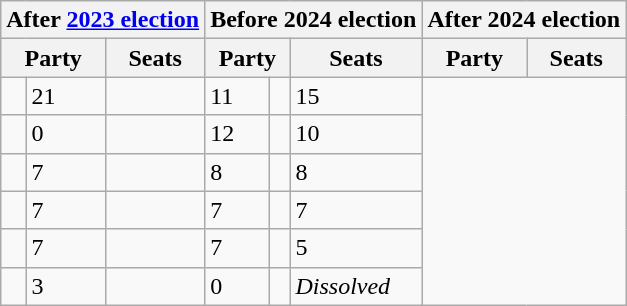<table class="wikitable">
<tr>
<th colspan="3">After <a href='#'>2023 election</a></th>
<th colspan="3">Before 2024 election</th>
<th colspan="3">After 2024 election</th>
</tr>
<tr>
<th colspan="2">Party</th>
<th>Seats</th>
<th colspan="2">Party</th>
<th>Seats</th>
<th colspan="2">Party</th>
<th>Seats</th>
</tr>
<tr>
<td></td>
<td>21</td>
<td></td>
<td>11</td>
<td></td>
<td>15</td>
</tr>
<tr>
<td></td>
<td>0</td>
<td></td>
<td>12</td>
<td></td>
<td>10</td>
</tr>
<tr>
<td></td>
<td>7</td>
<td></td>
<td>8</td>
<td></td>
<td>8</td>
</tr>
<tr>
<td></td>
<td>7</td>
<td></td>
<td>7</td>
<td></td>
<td>7</td>
</tr>
<tr>
<td></td>
<td>7</td>
<td></td>
<td>7</td>
<td></td>
<td>5</td>
</tr>
<tr>
<td></td>
<td>3</td>
<td></td>
<td>0</td>
<td></td>
<td><em>Dissolved</em></td>
</tr>
</table>
